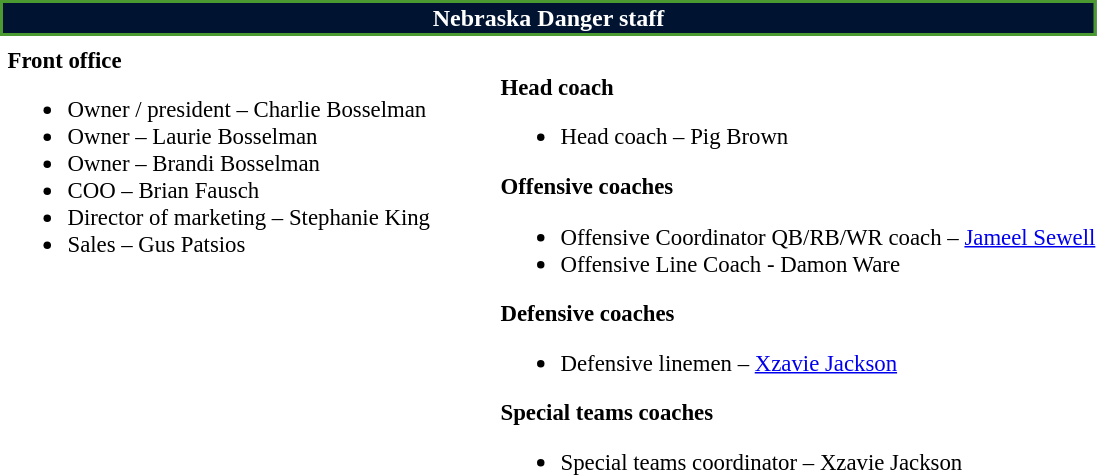<table class="toccolours" style="text-align: left;">
<tr>
<th colspan="7" style="background:#001431; color:white; text-align: center; border:2px solid #4A9A31;"><strong>Nebraska Danger staff</strong></th>
</tr>
<tr>
<td colspan=7 align="right"></td>
</tr>
<tr>
<td valign="top"></td>
<td style="font-size: 95%;" valign="top"><strong>Front office</strong><br><ul><li>Owner / president – Charlie Bosselman</li><li>Owner – Laurie Bosselman</li><li>Owner – Brandi Bosselman</li><li>COO – Brian Fausch</li><li>Director of marketing – Stephanie King</li><li>Sales – Gus Patsios</li></ul></td>
<td width="35"> </td>
<td valign="top"></td>
<td style="font-size: 95%;" valign="top"><br><strong>Head coach</strong><ul><li>Head coach – Pig Brown</li></ul><strong>Offensive coaches</strong><ul><li>Offensive Coordinator QB/RB/WR coach – <a href='#'>Jameel Sewell</a></li><li>Offensive Line Coach - Damon Ware</li></ul><strong>Defensive coaches</strong><ul><li>Defensive linemen – <a href='#'>Xzavie Jackson</a></li></ul><strong>Special teams coaches</strong><ul><li>Special teams coordinator – Xzavie Jackson</li></ul></td>
</tr>
</table>
